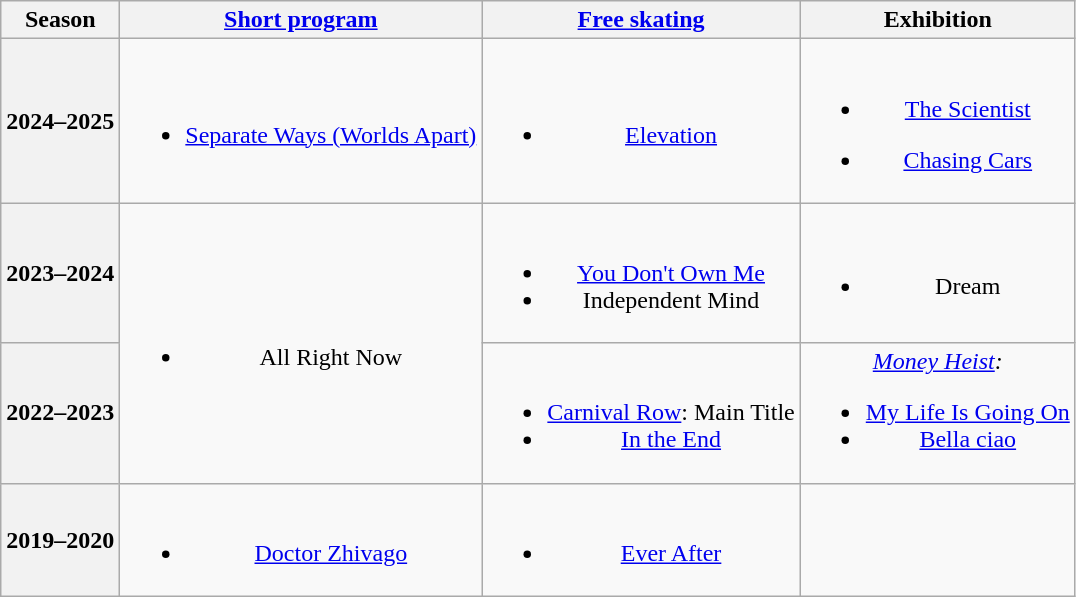<table class=wikitable style=text-align:center>
<tr>
<th>Season</th>
<th><a href='#'>Short program</a></th>
<th><a href='#'>Free skating</a></th>
<th>Exhibition</th>
</tr>
<tr>
<th>2024–2025 <br> </th>
<td><br><ul><li><a href='#'>Separate Ways (Worlds Apart)</a> <br> </li></ul></td>
<td><br><ul><li><a href='#'>Elevation</a> <br> </li></ul></td>
<td><br><ul><li><a href='#'>The Scientist</a> <br> </li></ul><ul><li><a href='#'>Chasing Cars</a> <br></li></ul></td>
</tr>
<tr>
<th>2023–2024 <br> </th>
<td rowspan="2"><br><ul><li>All Right Now <br></li></ul></td>
<td><br><ul><li><a href='#'>You Don't Own Me</a> <br> </li><li>Independent Mind <br> </li></ul></td>
<td><br><ul><li>Dream <br></li></ul></td>
</tr>
<tr>
<th>2022–2023 <br> </th>
<td><br><ul><li><a href='#'>Carnival Row</a>: Main Title <br></li><li><a href='#'>In the End</a> <br></li></ul></td>
<td><em><a href='#'>Money Heist</a>:</em><br><ul><li><a href='#'>My Life Is Going On</a> <br></li><li><a href='#'>Bella ciao</a> <br></li></ul></td>
</tr>
<tr>
<th>2019–2020 <br> </th>
<td><br><ul><li><a href='#'>Doctor Zhivago</a> <br></li></ul></td>
<td><br><ul><li><a href='#'>Ever After</a> <br></li></ul></td>
<td></td>
</tr>
</table>
